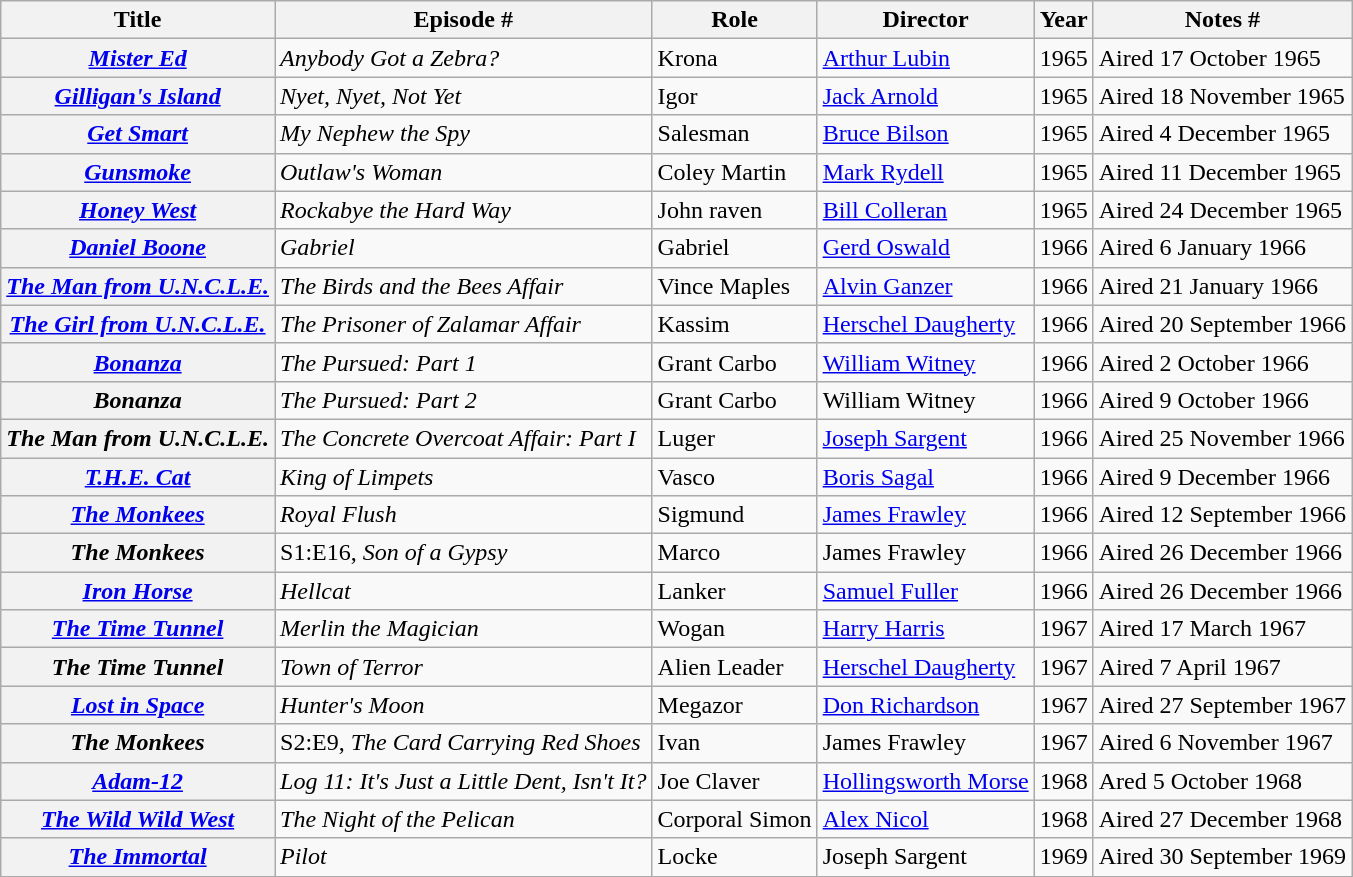<table class="wikitable plainrowheaders sortable">
<tr>
<th scope="col">Title</th>
<th scope="col" class="unsortable">Episode #</th>
<th scope="col">Role</th>
<th scope="col">Director</th>
<th scope="col">Year</th>
<th scope="col" class="unsortable">Notes #</th>
</tr>
<tr>
<th scope="row"><em><a href='#'>Mister Ed</a></em></th>
<td><em>Anybody Got a Zebra?</em></td>
<td>Krona</td>
<td><a href='#'>Arthur Lubin</a></td>
<td>1965</td>
<td>Aired 17 October 1965</td>
</tr>
<tr>
<th scope="row"><em><a href='#'>Gilligan's Island</a></em></th>
<td><em>Nyet, Nyet, Not Yet</em></td>
<td>Igor</td>
<td><a href='#'>Jack Arnold</a></td>
<td>1965</td>
<td>Aired 18 November 1965</td>
</tr>
<tr>
<th scope="row"><em><a href='#'>Get Smart </a></em></th>
<td><em>My Nephew the Spy</em></td>
<td>Salesman</td>
<td><a href='#'>Bruce Bilson</a></td>
<td>1965</td>
<td>Aired 4 December 1965</td>
</tr>
<tr>
<th scope="row"><em><a href='#'>Gunsmoke</a></em></th>
<td><em>Outlaw's Woman</em></td>
<td>Coley  Martin</td>
<td><a href='#'>Mark Rydell</a></td>
<td>1965</td>
<td>Aired 11 December 1965</td>
</tr>
<tr>
<th scope="row"><em><a href='#'>Honey West</a></em></th>
<td><em>Rockabye the Hard Way</em></td>
<td>John raven</td>
<td><a href='#'>Bill Colleran</a></td>
<td>1965</td>
<td>Aired 24 December 1965</td>
</tr>
<tr>
<th scope="row"><em><a href='#'>Daniel Boone</a></em></th>
<td><em>Gabriel</em></td>
<td>Gabriel</td>
<td><a href='#'>Gerd Oswald</a></td>
<td>1966</td>
<td>Aired 6 January 1966</td>
</tr>
<tr>
<th scope="row"><em><a href='#'>The Man from U.N.C.L.E.</a></em></th>
<td><em>The Birds and the Bees Affair</em></td>
<td>Vince Maples</td>
<td><a href='#'>Alvin Ganzer</a></td>
<td>1966</td>
<td>Aired 21 January 1966</td>
</tr>
<tr>
<th scope="row"><em><a href='#'>The Girl from U.N.C.L.E.</a></em></th>
<td><em>The Prisoner of Zalamar Affair</em></td>
<td>Kassim</td>
<td><a href='#'>Herschel Daugherty</a></td>
<td>1966</td>
<td>Aired 20 September 1966</td>
</tr>
<tr>
<th scope="row"><em><a href='#'>Bonanza</a></em></th>
<td><em>The Pursued: Part 1</em></td>
<td>Grant Carbo</td>
<td><a href='#'>William Witney</a></td>
<td>1966</td>
<td>Aired 2 October 1966</td>
</tr>
<tr>
<th scope="row"><em>Bonanza</em></th>
<td><em>The Pursued: Part 2</em></td>
<td>Grant Carbo</td>
<td>William Witney</td>
<td>1966</td>
<td>Aired 9 October 1966</td>
</tr>
<tr>
<th scope="row"><em>The Man from U.N.C.L.E.</em></th>
<td><em>The Concrete Overcoat Affair: Part I</em></td>
<td>Luger</td>
<td><a href='#'>Joseph Sargent</a></td>
<td>1966</td>
<td>Aired 25 November 1966</td>
</tr>
<tr>
<th scope="row"><em><a href='#'>T.H.E. Cat</a></em></th>
<td><em>King of Limpets</em></td>
<td>Vasco</td>
<td><a href='#'>Boris Sagal</a></td>
<td>1966</td>
<td>Aired 9 December 1966</td>
</tr>
<tr>
<th scope="row"><em><a href='#'>The Monkees</a></em></th>
<td><em>Royal Flush </em></td>
<td>Sigmund</td>
<td><a href='#'>James Frawley</a></td>
<td>1966</td>
<td>Aired 12 September 1966</td>
</tr>
<tr>
<th scope="row"><em>The Monkees</em></th>
<td>S1:E16, <em>Son of a Gypsy</em></td>
<td>Marco</td>
<td>James Frawley</td>
<td>1966</td>
<td>Aired 26 December 1966</td>
</tr>
<tr>
<th scope="row"><em><a href='#'>Iron Horse</a></em></th>
<td><em>Hellcat</em></td>
<td>Lanker</td>
<td><a href='#'>Samuel Fuller</a></td>
<td>1966</td>
<td>Aired 26 December 1966</td>
</tr>
<tr>
<th scope="row"><em><a href='#'>The Time Tunnel</a></em></th>
<td><em>Merlin the Magician</em></td>
<td>Wogan</td>
<td><a href='#'>Harry Harris</a></td>
<td>1967</td>
<td>Aired 17 March 1967</td>
</tr>
<tr>
<th scope="row"><em>The Time Tunnel</em></th>
<td><em>Town of Terror</em></td>
<td>Alien Leader</td>
<td><a href='#'>Herschel Daugherty</a></td>
<td>1967</td>
<td>Aired 7 April 1967</td>
</tr>
<tr>
<th scope="row"><em><a href='#'>Lost in Space</a></em></th>
<td><em>Hunter's Moon</em></td>
<td>Megazor</td>
<td><a href='#'>Don Richardson</a></td>
<td>1967</td>
<td>Aired 27 September 1967</td>
</tr>
<tr>
<th scope="row"><em>The Monkees</em></th>
<td>S2:E9, <em>The Card Carrying Red Shoes</em></td>
<td>Ivan</td>
<td>James Frawley</td>
<td>1967</td>
<td>Aired 6 November 1967</td>
</tr>
<tr>
<th scope="row"><em><a href='#'>Adam-12</a></em></th>
<td><em>Log 11: It's Just a Little Dent, Isn't It?</em></td>
<td>Joe Claver</td>
<td><a href='#'>Hollingsworth Morse</a></td>
<td>1968</td>
<td>Ared 5 October 1968</td>
</tr>
<tr>
<th scope="row"><em><a href='#'>The Wild Wild West</a></em></th>
<td><em>The Night of the Pelican</em></td>
<td>Corporal Simon</td>
<td><a href='#'>Alex Nicol</a></td>
<td>1968</td>
<td>Aired 27 December 1968</td>
</tr>
<tr>
<th scope="row"><em><a href='#'>The Immortal</a></em></th>
<td><em>Pilot</em></td>
<td>Locke</td>
<td>Joseph Sargent</td>
<td>1969</td>
<td>Aired 30 September 1969</td>
</tr>
</table>
